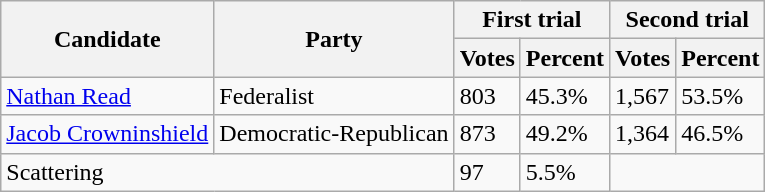<table class=wikitable>
<tr>
<th rowspan=2>Candidate</th>
<th rowspan=2>Party</th>
<th colspan=2>First trial</th>
<th colspan=2>Second trial</th>
</tr>
<tr>
<th>Votes</th>
<th>Percent</th>
<th>Votes</th>
<th>Percent</th>
</tr>
<tr>
<td><a href='#'>Nathan Read</a></td>
<td>Federalist</td>
<td>803</td>
<td>45.3%</td>
<td>1,567</td>
<td>53.5%</td>
</tr>
<tr>
<td><a href='#'>Jacob Crowninshield</a></td>
<td>Democratic-Republican</td>
<td>873</td>
<td>49.2%</td>
<td>1,364</td>
<td>46.5%</td>
</tr>
<tr>
<td colspan=2>Scattering</td>
<td>97</td>
<td>5.5%</td>
<td colspan=2></td>
</tr>
</table>
